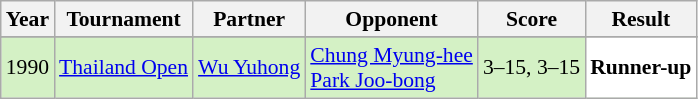<table class="sortable wikitable" style="font-size: 90%;">
<tr>
<th>Year</th>
<th>Tournament</th>
<th>Partner</th>
<th>Opponent</th>
<th>Score</th>
<th>Result</th>
</tr>
<tr>
</tr>
<tr style="background:#D4F1C5">
<td align="center">1990</td>
<td align="left"><a href='#'>Thailand Open</a></td>
<td align="left"> <a href='#'>Wu Yuhong</a></td>
<td align="left"> <a href='#'>Chung Myung-hee</a><br> <a href='#'>Park Joo-bong</a></td>
<td align="left">3–15, 3–15</td>
<td style="text-align:left; background:white"> <strong>Runner-up</strong></td>
</tr>
</table>
